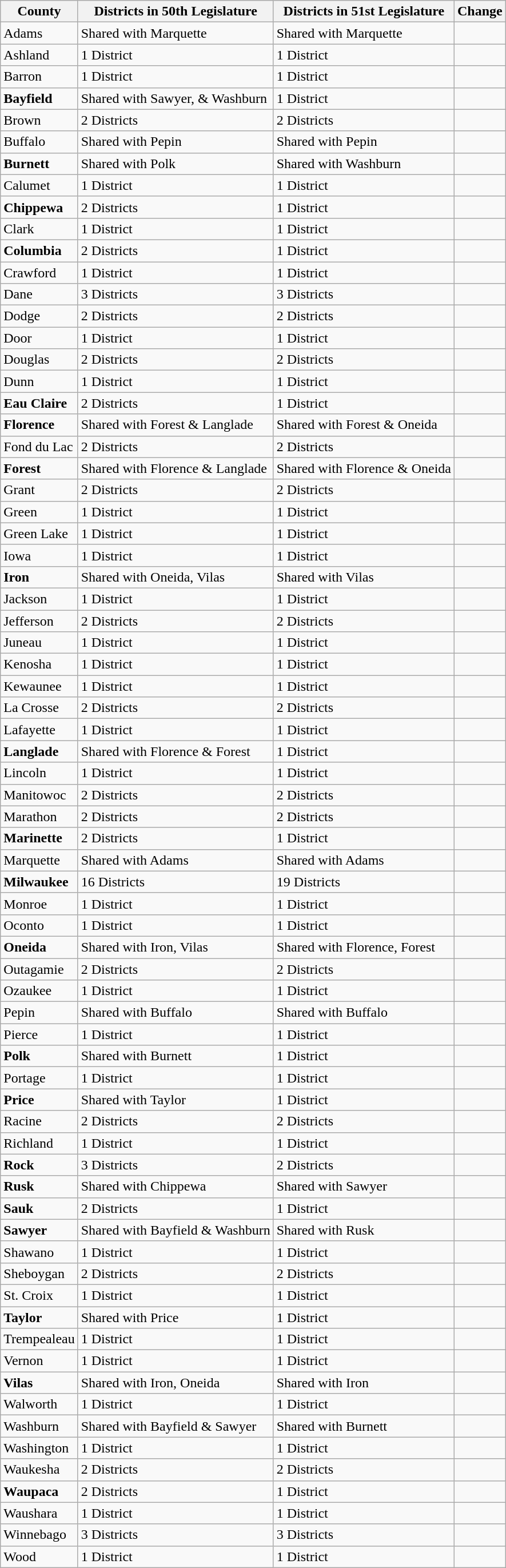<table class="wikitable sortable">
<tr>
<th>County</th>
<th>Districts in 50th Legislature</th>
<th>Districts in 51st Legislature</th>
<th>Change</th>
</tr>
<tr>
<td>Adams</td>
<td>Shared with Marquette</td>
<td>Shared with Marquette</td>
<td align="center" data-sort-value=0></td>
</tr>
<tr>
<td>Ashland</td>
<td>1 District</td>
<td>1 District</td>
<td align="center" data-sort-value=0></td>
</tr>
<tr>
<td>Barron</td>
<td>1 District</td>
<td>1 District</td>
<td align="center" data-sort-value=0></td>
</tr>
<tr>
<td><strong>Bayfield</strong></td>
<td>Shared with Sawyer, & Washburn</td>
<td>1 District</td>
<td align="center" data-sort-value=-0.5></td>
</tr>
<tr>
<td>Brown</td>
<td>2 Districts</td>
<td>2 Districts</td>
<td align="center" data-sort-value=0></td>
</tr>
<tr>
<td>Buffalo</td>
<td>Shared with Pepin</td>
<td>Shared with Pepin</td>
<td align="center" data-sort-value=0></td>
</tr>
<tr>
<td><strong>Burnett</strong></td>
<td>Shared with Polk</td>
<td>Shared with Washburn</td>
<td align="center" data-sort-value=0></td>
</tr>
<tr>
<td>Calumet</td>
<td>1 District</td>
<td>1 District</td>
<td align="center" data-sort-value=0></td>
</tr>
<tr>
<td><strong>Chippewa</strong></td>
<td>2 Districts</td>
<td>1 District</td>
<td align="center" data-sort-value=-1></td>
</tr>
<tr>
<td>Clark</td>
<td>1 District</td>
<td>1 District</td>
<td align="center" data-sort-value=0></td>
</tr>
<tr>
<td><strong>Columbia</strong></td>
<td>2 Districts</td>
<td>1 District</td>
<td align="center" data-sort-value=-1></td>
</tr>
<tr>
<td>Crawford</td>
<td>1 District</td>
<td>1 District</td>
<td align="center" data-sort-value=0></td>
</tr>
<tr>
<td>Dane</td>
<td>3 Districts</td>
<td>3 Districts</td>
<td align="center" data-sort-value=0></td>
</tr>
<tr>
<td>Dodge</td>
<td>2 Districts</td>
<td>2 Districts</td>
<td align="center" data-sort-value=0></td>
</tr>
<tr>
<td>Door</td>
<td>1 District</td>
<td>1 District</td>
<td align="center" data-sort-value=0></td>
</tr>
<tr>
<td>Douglas</td>
<td>2 Districts</td>
<td>2 Districts</td>
<td align="center" data-sort-value=0></td>
</tr>
<tr>
<td>Dunn</td>
<td>1 District</td>
<td>1 District</td>
<td align="center" data-sort-value=0></td>
</tr>
<tr>
<td><strong>Eau Claire</strong></td>
<td>2 Districts</td>
<td>1 District</td>
<td align="center" data-sort-value=-1></td>
</tr>
<tr>
<td><strong>Florence</strong></td>
<td>Shared with Forest & Langlade</td>
<td>Shared with Forest & Oneida</td>
<td align="center" data-sort-value=0></td>
</tr>
<tr>
<td>Fond du Lac</td>
<td>2 Districts</td>
<td>2 Districts</td>
<td align="center" data-sort-value=0></td>
</tr>
<tr>
<td><strong>Forest</strong></td>
<td>Shared with Florence & Langlade</td>
<td>Shared with Florence & Oneida</td>
<td align="center" data-sort-value=0></td>
</tr>
<tr>
<td>Grant</td>
<td>2 Districts</td>
<td>2 Districts</td>
<td align="center" data-sort-value=0></td>
</tr>
<tr>
<td>Green</td>
<td>1 District</td>
<td>1 District</td>
<td align="center" data-sort-value=0></td>
</tr>
<tr>
<td>Green Lake</td>
<td>1 District</td>
<td>1 District</td>
<td align="center" data-sort-value=0></td>
</tr>
<tr>
<td>Iowa</td>
<td>1 District</td>
<td>1 District</td>
<td align="center" data-sort-value=0></td>
</tr>
<tr>
<td><strong>Iron</strong></td>
<td>Shared with Oneida, Vilas</td>
<td>Shared with Vilas</td>
<td align="center" data-sort-value=0></td>
</tr>
<tr>
<td>Jackson</td>
<td>1 District</td>
<td>1 District</td>
<td align="center" data-sort-value=0></td>
</tr>
<tr>
<td>Jefferson</td>
<td>2 Districts</td>
<td>2 Districts</td>
<td align="center" data-sort-value=0></td>
</tr>
<tr>
<td>Juneau</td>
<td>1 District</td>
<td>1 District</td>
<td align="center" data-sort-value=0></td>
</tr>
<tr>
<td>Kenosha</td>
<td>1 District</td>
<td>1 District</td>
<td align="center" data-sort-value=0></td>
</tr>
<tr>
<td>Kewaunee</td>
<td>1 District</td>
<td>1 District</td>
<td align="center" data-sort-value=0></td>
</tr>
<tr>
<td>La Crosse</td>
<td>2 Districts</td>
<td>2 Districts</td>
<td align="center" data-sort-value=0></td>
</tr>
<tr>
<td>Lafayette</td>
<td>1 District</td>
<td>1 District</td>
<td align="center" data-sort-value=0></td>
</tr>
<tr>
<td><strong>Langlade</strong></td>
<td>Shared with Florence & Forest</td>
<td>1 District</td>
<td align="center" data-sort-value=0.5></td>
</tr>
<tr>
<td>Lincoln</td>
<td>1 District</td>
<td>1 District</td>
<td align="center" data-sort-value=0></td>
</tr>
<tr>
<td>Manitowoc</td>
<td>2 Districts</td>
<td>2 Districts</td>
<td align="center" data-sort-value=0></td>
</tr>
<tr>
<td>Marathon</td>
<td>2 Districts</td>
<td>2 Districts</td>
<td align="center" data-sort-value=0></td>
</tr>
<tr>
<td><strong>Marinette</strong></td>
<td>2 Districts</td>
<td>1 District</td>
<td align="center" data-sort-value=-1></td>
</tr>
<tr>
<td>Marquette</td>
<td>Shared with Adams</td>
<td>Shared with Adams</td>
<td align="center" data-sort-value=0></td>
</tr>
<tr>
<td><strong>Milwaukee</strong></td>
<td>16 Districts</td>
<td>19 Districts</td>
<td align="center" data-sort-value=3></td>
</tr>
<tr>
<td>Monroe</td>
<td>1 District</td>
<td>1 District</td>
<td align="center" data-sort-value=0></td>
</tr>
<tr>
<td>Oconto</td>
<td>1 District</td>
<td>1 District</td>
<td align="center" data-sort-value=0></td>
</tr>
<tr>
<td><strong>Oneida</strong></td>
<td>Shared with Iron, Vilas</td>
<td>Shared with Florence, Forest</td>
<td align="center" data-sort-value=0></td>
</tr>
<tr>
<td>Outagamie</td>
<td>2 Districts</td>
<td>2 Districts</td>
<td align="center" data-sort-value=0></td>
</tr>
<tr>
<td>Ozaukee</td>
<td>1 District</td>
<td>1 District</td>
<td align="center" data-sort-value=0></td>
</tr>
<tr>
<td>Pepin</td>
<td>Shared with Buffalo</td>
<td>Shared with Buffalo</td>
<td align="center" data-sort-value=0></td>
</tr>
<tr>
<td>Pierce</td>
<td>1 District</td>
<td>1 District</td>
<td align="center" data-sort-value=0></td>
</tr>
<tr>
<td><strong>Polk</strong></td>
<td>Shared with Burnett</td>
<td>1 District</td>
<td align="center" data-sort-value=0.5></td>
</tr>
<tr>
<td>Portage</td>
<td>1 District</td>
<td>1 District</td>
<td align="center" data-sort-value=0></td>
</tr>
<tr>
<td><strong>Price</strong></td>
<td>Shared with Taylor</td>
<td>1 District</td>
<td align="center" data-sort-value=0.5></td>
</tr>
<tr>
<td>Racine</td>
<td>2 Districts</td>
<td>2 Districts</td>
<td align="center" data-sort-value=0></td>
</tr>
<tr>
<td>Richland</td>
<td>1 District</td>
<td>1 District</td>
<td align="center" data-sort-value=0></td>
</tr>
<tr>
<td><strong>Rock</strong></td>
<td>3 Districts</td>
<td>2 Districts</td>
<td align="center" data-sort-value=-1></td>
</tr>
<tr>
<td><strong>Rusk</strong></td>
<td>Shared with Chippewa</td>
<td>Shared with Sawyer</td>
<td align="center" data-sort-value=0></td>
</tr>
<tr>
<td><strong>Sauk</strong></td>
<td>2 Districts</td>
<td>1 District</td>
<td align="center" data-sort-value=-1></td>
</tr>
<tr>
<td><strong>Sawyer</strong></td>
<td>Shared with Bayfield & Washburn</td>
<td>Shared with Rusk</td>
<td align="center" data-sort-value=0></td>
</tr>
<tr>
<td>Shawano</td>
<td>1 District</td>
<td>1 District</td>
<td align="center" data-sort-value=0></td>
</tr>
<tr>
<td>Sheboygan</td>
<td>2 Districts</td>
<td>2 Districts</td>
<td align="center" data-sort-value=0></td>
</tr>
<tr>
<td>St. Croix</td>
<td>1 District</td>
<td>1 District</td>
<td align="center" data-sort-value=0></td>
</tr>
<tr>
<td><strong>Taylor</strong></td>
<td>Shared with Price</td>
<td>1 District</td>
<td align="center" data-sort-value=0.5></td>
</tr>
<tr>
<td>Trempealeau</td>
<td>1 District</td>
<td>1 District</td>
<td align="center" data-sort-value=0></td>
</tr>
<tr>
<td>Vernon</td>
<td>1 District</td>
<td>1 District</td>
<td align="center" data-sort-value=0></td>
</tr>
<tr>
<td><strong>Vilas</strong></td>
<td>Shared with Iron, Oneida</td>
<td>Shared with Iron</td>
<td align="center" data-sort-value=0></td>
</tr>
<tr>
<td>Walworth</td>
<td>1 District</td>
<td>1 District</td>
<td align="center" data-sort-value=0></td>
</tr>
<tr>
<td>Washburn</td>
<td>Shared with Bayfield & Sawyer</td>
<td>Shared with Burnett</td>
<td align="center" data-sort-value=0></td>
</tr>
<tr>
<td>Washington</td>
<td>1 District</td>
<td>1 District</td>
<td align="center" data-sort-value=0></td>
</tr>
<tr>
<td>Waukesha</td>
<td>2 Districts</td>
<td>2 Districts</td>
<td align="center" data-sort-value=0></td>
</tr>
<tr>
<td><strong>Waupaca</strong></td>
<td>2 Districts</td>
<td>1 District</td>
<td align="center" data-sort-value=-1></td>
</tr>
<tr>
<td>Waushara</td>
<td>1 District</td>
<td>1 District</td>
<td align="center" data-sort-value=0></td>
</tr>
<tr>
<td>Winnebago</td>
<td>3 Districts</td>
<td>3 Districts</td>
<td align="center" data-sort-value=0></td>
</tr>
<tr>
<td>Wood</td>
<td>1 District</td>
<td>1 District</td>
<td align="center" data-sort-value=0></td>
</tr>
</table>
